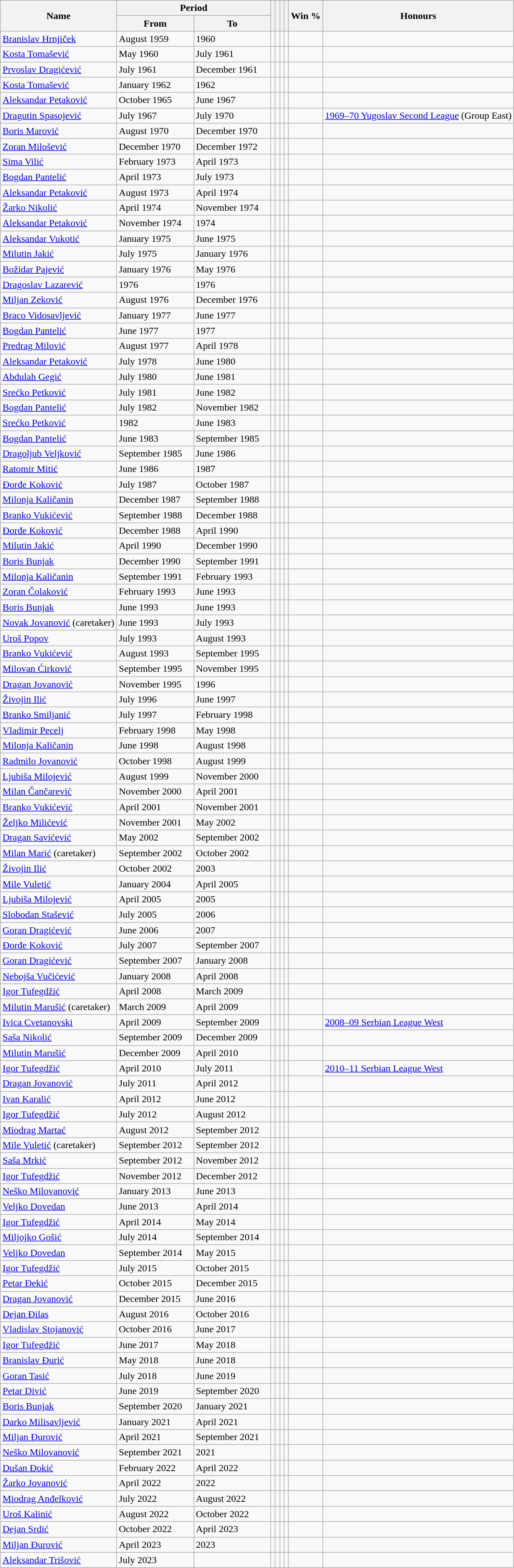<table class="wikitable sortable">
<tr>
<th rowspan="2">Name</th>
<th colspan="2">Period</th>
<th rowspan="2"></th>
<th rowspan="2"></th>
<th rowspan="2"></th>
<th rowspan="2"></th>
<th rowspan="2">Win %</th>
<th rowspan="2">Honours</th>
</tr>
<tr>
<th width="120">From</th>
<th width="120">To</th>
</tr>
<tr>
<td> <a href='#'>Branislav Hrnjiček</a></td>
<td>August 1959</td>
<td>1960</td>
<td></td>
<td></td>
<td></td>
<td></td>
<td></td>
<td></td>
</tr>
<tr>
<td> <a href='#'>Kosta Tomašević</a></td>
<td>May 1960</td>
<td>July 1961</td>
<td></td>
<td></td>
<td></td>
<td></td>
<td></td>
<td></td>
</tr>
<tr>
<td> <a href='#'>Prvoslav Dragićević</a></td>
<td>July 1961</td>
<td>December 1961</td>
<td></td>
<td></td>
<td></td>
<td></td>
<td></td>
<td></td>
</tr>
<tr>
<td> <a href='#'>Kosta Tomašević</a></td>
<td>January 1962</td>
<td>1962</td>
<td></td>
<td></td>
<td></td>
<td></td>
<td></td>
<td></td>
</tr>
<tr>
<td> <a href='#'>Aleksandar Petaković</a></td>
<td>October 1965</td>
<td>June 1967</td>
<td></td>
<td></td>
<td></td>
<td></td>
<td></td>
<td></td>
</tr>
<tr>
<td> <a href='#'>Dragutin Spasojević</a></td>
<td>July 1967</td>
<td>July 1970</td>
<td></td>
<td></td>
<td></td>
<td></td>
<td></td>
<td><a href='#'>1969–70 Yugoslav Second League</a> (Group East)</td>
</tr>
<tr>
<td> <a href='#'>Boris Marović</a></td>
<td>August 1970</td>
<td>December 1970</td>
<td></td>
<td></td>
<td></td>
<td></td>
<td></td>
<td></td>
</tr>
<tr>
<td> <a href='#'>Zoran Milošević</a></td>
<td>December 1970</td>
<td>December 1972</td>
<td></td>
<td></td>
<td></td>
<td></td>
<td></td>
<td></td>
</tr>
<tr>
<td> <a href='#'>Sima Vilić</a></td>
<td>February 1973</td>
<td>April 1973</td>
<td></td>
<td></td>
<td></td>
<td></td>
<td></td>
<td></td>
</tr>
<tr>
<td> <a href='#'>Bogdan Pantelić</a></td>
<td>April 1973</td>
<td>July 1973</td>
<td></td>
<td></td>
<td></td>
<td></td>
<td></td>
<td></td>
</tr>
<tr>
<td> <a href='#'>Aleksandar Petaković</a></td>
<td>August 1973</td>
<td>April 1974</td>
<td></td>
<td></td>
<td></td>
<td></td>
<td></td>
<td></td>
</tr>
<tr>
<td> <a href='#'>Žarko Nikolić</a></td>
<td>April 1974</td>
<td>November 1974</td>
<td></td>
<td></td>
<td></td>
<td></td>
<td></td>
<td></td>
</tr>
<tr>
<td> <a href='#'>Aleksandar Petaković</a></td>
<td>November 1974</td>
<td>1974</td>
<td></td>
<td></td>
<td></td>
<td></td>
<td></td>
<td></td>
</tr>
<tr>
<td> <a href='#'>Aleksandar Vukotić</a></td>
<td>January 1975</td>
<td>June 1975</td>
<td></td>
<td></td>
<td></td>
<td></td>
<td></td>
<td></td>
</tr>
<tr>
<td> <a href='#'>Milutin Jakić</a></td>
<td>July 1975</td>
<td>January 1976</td>
<td></td>
<td></td>
<td></td>
<td></td>
<td></td>
<td></td>
</tr>
<tr>
<td> <a href='#'>Božidar Pajević</a></td>
<td>January 1976</td>
<td>May 1976</td>
<td></td>
<td></td>
<td></td>
<td></td>
<td></td>
<td></td>
</tr>
<tr>
<td> <a href='#'>Dragoslav Lazarević</a></td>
<td>1976</td>
<td>1976</td>
<td></td>
<td></td>
<td></td>
<td></td>
<td></td>
<td></td>
</tr>
<tr>
<td> <a href='#'>Miljan Zeković</a></td>
<td>August 1976</td>
<td>December 1976</td>
<td></td>
<td></td>
<td></td>
<td></td>
<td></td>
<td></td>
</tr>
<tr>
<td> <a href='#'>Braco Vidosavljević</a></td>
<td>January 1977</td>
<td>June 1977</td>
<td></td>
<td></td>
<td></td>
<td></td>
<td></td>
<td></td>
</tr>
<tr>
<td> <a href='#'>Bogdan Pantelić</a></td>
<td>June 1977</td>
<td>1977</td>
<td></td>
<td></td>
<td></td>
<td></td>
<td></td>
<td></td>
</tr>
<tr>
<td> <a href='#'>Predrag Milović</a></td>
<td>August 1977</td>
<td>April 1978</td>
<td></td>
<td></td>
<td></td>
<td></td>
<td></td>
<td></td>
</tr>
<tr>
<td> <a href='#'>Aleksandar Petaković</a></td>
<td>July 1978</td>
<td>June 1980</td>
<td></td>
<td></td>
<td></td>
<td></td>
<td></td>
<td></td>
</tr>
<tr>
<td> <a href='#'>Abdulah Gegić</a></td>
<td>July 1980</td>
<td>June 1981</td>
<td></td>
<td></td>
<td></td>
<td></td>
<td></td>
<td></td>
</tr>
<tr>
<td> <a href='#'>Srećko Petković</a></td>
<td>July 1981</td>
<td>June 1982</td>
<td></td>
<td></td>
<td></td>
<td></td>
<td></td>
<td></td>
</tr>
<tr>
<td> <a href='#'>Bogdan Pantelić</a></td>
<td>July 1982</td>
<td>November 1982</td>
<td></td>
<td></td>
<td></td>
<td></td>
<td></td>
<td></td>
</tr>
<tr>
<td> <a href='#'>Srećko Petković</a></td>
<td>1982</td>
<td>June 1983</td>
<td></td>
<td></td>
<td></td>
<td></td>
<td></td>
<td></td>
</tr>
<tr>
<td> <a href='#'>Bogdan Pantelić</a></td>
<td>June 1983</td>
<td>September 1985</td>
<td></td>
<td></td>
<td></td>
<td></td>
<td></td>
<td></td>
</tr>
<tr>
<td> <a href='#'>Dragoljub Veljković</a></td>
<td>September 1985</td>
<td>June 1986</td>
<td></td>
<td></td>
<td></td>
<td></td>
<td></td>
<td></td>
</tr>
<tr>
<td> <a href='#'>Ratomir Mitić</a></td>
<td>June 1986</td>
<td>1987</td>
<td></td>
<td></td>
<td></td>
<td></td>
<td></td>
<td></td>
</tr>
<tr>
<td> <a href='#'>Đorđe Koković</a></td>
<td>July 1987</td>
<td>October 1987</td>
<td></td>
<td></td>
<td></td>
<td></td>
<td></td>
<td></td>
</tr>
<tr>
<td> <a href='#'>Milonja Kaličanin</a></td>
<td>December 1987</td>
<td>September 1988</td>
<td></td>
<td></td>
<td></td>
<td></td>
<td></td>
<td></td>
</tr>
<tr>
<td> <a href='#'>Branko Vukićević</a></td>
<td>September 1988</td>
<td>December 1988</td>
<td></td>
<td></td>
<td></td>
<td></td>
<td></td>
<td></td>
</tr>
<tr>
<td> <a href='#'>Đorđe Koković</a></td>
<td>December 1988</td>
<td>April 1990</td>
<td></td>
<td></td>
<td></td>
<td></td>
<td></td>
<td></td>
</tr>
<tr>
<td> <a href='#'>Milutin Jakić</a></td>
<td>April 1990</td>
<td>December 1990</td>
<td></td>
<td></td>
<td></td>
<td></td>
<td></td>
<td></td>
</tr>
<tr>
<td> <a href='#'>Boris Bunjak</a></td>
<td>December 1990</td>
<td>September 1991</td>
<td></td>
<td></td>
<td></td>
<td></td>
<td></td>
<td></td>
</tr>
<tr>
<td> <a href='#'>Milonja Kaličanin</a></td>
<td>September 1991</td>
<td>February 1993</td>
<td></td>
<td></td>
<td></td>
<td></td>
<td></td>
<td></td>
</tr>
<tr>
<td> <a href='#'>Zoran Čolaković</a></td>
<td>February 1993</td>
<td>June 1993</td>
<td></td>
<td></td>
<td></td>
<td></td>
<td></td>
<td></td>
</tr>
<tr>
<td> <a href='#'>Boris Bunjak</a></td>
<td>June 1993</td>
<td>June 1993</td>
<td></td>
<td></td>
<td></td>
<td></td>
<td></td>
<td></td>
</tr>
<tr>
<td> <a href='#'>Novak Jovanović</a> (caretaker)</td>
<td>June 1993</td>
<td>July 1993</td>
<td></td>
<td></td>
<td></td>
<td></td>
<td></td>
<td></td>
</tr>
<tr>
<td> <a href='#'>Uroš Popov</a></td>
<td>July 1993</td>
<td>August 1993</td>
<td></td>
<td></td>
<td></td>
<td></td>
<td></td>
<td></td>
</tr>
<tr>
<td> <a href='#'>Branko Vukićević</a></td>
<td>August 1993</td>
<td>September 1995</td>
<td></td>
<td></td>
<td></td>
<td></td>
<td></td>
<td></td>
</tr>
<tr>
<td> <a href='#'>Milovan Ćirković</a></td>
<td>September 1995</td>
<td>November 1995</td>
<td></td>
<td></td>
<td></td>
<td></td>
<td></td>
<td></td>
</tr>
<tr>
<td> <a href='#'>Dragan Jovanović</a></td>
<td>November 1995</td>
<td>1996</td>
<td></td>
<td></td>
<td></td>
<td></td>
<td></td>
<td></td>
</tr>
<tr>
<td> <a href='#'>Živojin Ilić</a></td>
<td>July 1996</td>
<td>June 1997</td>
<td></td>
<td></td>
<td></td>
<td></td>
<td></td>
<td></td>
</tr>
<tr>
<td> <a href='#'>Branko Smiljanić</a></td>
<td>July 1997</td>
<td>February 1998</td>
<td></td>
<td></td>
<td></td>
<td></td>
<td></td>
<td></td>
</tr>
<tr>
<td> <a href='#'>Vladimir Pecelj</a></td>
<td>February 1998</td>
<td>May 1998</td>
<td></td>
<td></td>
<td></td>
<td></td>
<td></td>
<td></td>
</tr>
<tr>
<td> <a href='#'>Milonja Kaličanin</a></td>
<td>June 1998</td>
<td>August 1998</td>
<td></td>
<td></td>
<td></td>
<td></td>
<td></td>
<td></td>
</tr>
<tr>
<td> <a href='#'>Radmilo Jovanović</a></td>
<td>October 1998</td>
<td>August 1999</td>
<td></td>
<td></td>
<td></td>
<td></td>
<td></td>
<td></td>
</tr>
<tr>
<td> <a href='#'>Ljubiša Milojević</a></td>
<td>August 1999</td>
<td>November 2000</td>
<td></td>
<td></td>
<td></td>
<td></td>
<td></td>
<td></td>
</tr>
<tr>
<td> <a href='#'>Milan Čančarević</a></td>
<td>November 2000</td>
<td>April 2001</td>
<td></td>
<td></td>
<td></td>
<td></td>
<td></td>
<td></td>
</tr>
<tr>
<td> <a href='#'>Branko Vukićević</a></td>
<td>April 2001</td>
<td>November 2001</td>
<td></td>
<td></td>
<td></td>
<td></td>
<td></td>
<td></td>
</tr>
<tr>
<td> <a href='#'>Željko Milićević</a></td>
<td>November 2001</td>
<td>May 2002</td>
<td></td>
<td></td>
<td></td>
<td></td>
<td></td>
<td></td>
</tr>
<tr>
<td> <a href='#'>Dragan Savićević</a></td>
<td>May 2002</td>
<td>September 2002</td>
<td></td>
<td></td>
<td></td>
<td></td>
<td></td>
<td></td>
</tr>
<tr>
<td> <a href='#'>Milan Marić</a> (caretaker)</td>
<td>September 2002</td>
<td>October 2002</td>
<td></td>
<td></td>
<td></td>
<td></td>
<td></td>
<td></td>
</tr>
<tr>
<td> <a href='#'>Živojin Ilić</a></td>
<td>October 2002</td>
<td>2003</td>
<td></td>
<td></td>
<td></td>
<td></td>
<td></td>
<td></td>
</tr>
<tr>
<td> <a href='#'>Mile Vuletić</a></td>
<td>January 2004</td>
<td>April 2005</td>
<td></td>
<td></td>
<td></td>
<td></td>
<td></td>
<td></td>
</tr>
<tr>
<td> <a href='#'>Ljubiša Milojević</a></td>
<td>April 2005</td>
<td>2005</td>
<td></td>
<td></td>
<td></td>
<td></td>
<td></td>
<td></td>
</tr>
<tr>
<td> <a href='#'>Slobodan Stašević</a></td>
<td>July 2005</td>
<td>2006</td>
<td></td>
<td></td>
<td></td>
<td></td>
<td></td>
<td></td>
</tr>
<tr>
<td> <a href='#'>Goran Dragićević</a></td>
<td>June 2006</td>
<td>2007</td>
<td></td>
<td></td>
<td></td>
<td></td>
<td></td>
<td></td>
</tr>
<tr>
<td> <a href='#'>Đorđe Koković</a></td>
<td>July 2007</td>
<td>September 2007</td>
<td></td>
<td></td>
<td></td>
<td></td>
<td></td>
<td></td>
</tr>
<tr>
<td> <a href='#'>Goran Dragićević</a></td>
<td>September 2007</td>
<td>January 2008</td>
<td></td>
<td></td>
<td></td>
<td></td>
<td></td>
<td></td>
</tr>
<tr>
<td> <a href='#'>Nebojša Vučićević</a></td>
<td>January 2008</td>
<td>April 2008</td>
<td></td>
<td></td>
<td></td>
<td></td>
<td></td>
<td></td>
</tr>
<tr>
<td> <a href='#'>Igor Tufegdžić</a></td>
<td>April 2008</td>
<td>March 2009</td>
<td></td>
<td></td>
<td></td>
<td></td>
<td></td>
<td></td>
</tr>
<tr>
<td> <a href='#'>Milutin Marušić</a> (caretaker)</td>
<td>March 2009</td>
<td>April 2009</td>
<td></td>
<td></td>
<td></td>
<td></td>
<td></td>
<td></td>
</tr>
<tr>
<td> <a href='#'>Ivica Cvetanovski</a></td>
<td>April 2009</td>
<td>September 2009</td>
<td></td>
<td></td>
<td></td>
<td></td>
<td></td>
<td><a href='#'>2008–09 Serbian League West</a></td>
</tr>
<tr>
<td> <a href='#'>Saša Nikolić</a></td>
<td>September 2009</td>
<td>December 2009</td>
<td></td>
<td></td>
<td></td>
<td></td>
<td></td>
<td></td>
</tr>
<tr>
<td> <a href='#'>Milutin Marušić</a></td>
<td>December 2009</td>
<td>April 2010</td>
<td></td>
<td></td>
<td></td>
<td></td>
<td></td>
<td></td>
</tr>
<tr>
<td> <a href='#'>Igor Tufegdžić</a></td>
<td>April 2010</td>
<td>July 2011</td>
<td></td>
<td></td>
<td></td>
<td></td>
<td></td>
<td><a href='#'>2010–11 Serbian League West</a></td>
</tr>
<tr>
<td> <a href='#'>Dragan Jovanović</a></td>
<td>July 2011</td>
<td>April 2012</td>
<td></td>
<td></td>
<td></td>
<td></td>
<td></td>
<td></td>
</tr>
<tr>
<td> <a href='#'>Ivan Karalić</a></td>
<td>April 2012</td>
<td>June 2012</td>
<td></td>
<td></td>
<td></td>
<td></td>
<td></td>
<td></td>
</tr>
<tr>
<td> <a href='#'>Igor Tufegdžić</a></td>
<td>July 2012</td>
<td>August 2012</td>
<td></td>
<td></td>
<td></td>
<td></td>
<td></td>
<td></td>
</tr>
<tr>
<td> <a href='#'>Miodrag Martać</a></td>
<td>August 2012</td>
<td>September 2012</td>
<td></td>
<td></td>
<td></td>
<td></td>
<td></td>
<td></td>
</tr>
<tr>
<td> <a href='#'>Mile Vuletić</a> (caretaker)</td>
<td>September 2012</td>
<td>September 2012</td>
<td></td>
<td></td>
<td></td>
<td></td>
<td></td>
<td></td>
</tr>
<tr>
<td> <a href='#'>Saša Mrkić</a></td>
<td>September 2012</td>
<td>November 2012</td>
<td></td>
<td></td>
<td></td>
<td></td>
<td></td>
<td></td>
</tr>
<tr>
<td> <a href='#'>Igor Tufegdžić</a></td>
<td>November 2012</td>
<td>December 2012</td>
<td></td>
<td></td>
<td></td>
<td></td>
<td></td>
<td></td>
</tr>
<tr>
<td> <a href='#'>Neško Milovanović</a></td>
<td>January 2013</td>
<td>June 2013</td>
<td></td>
<td></td>
<td></td>
<td></td>
<td></td>
<td></td>
</tr>
<tr>
<td> <a href='#'>Veljko Dovedan</a></td>
<td>June 2013</td>
<td>April 2014</td>
<td></td>
<td></td>
<td></td>
<td></td>
<td></td>
<td></td>
</tr>
<tr>
<td> <a href='#'>Igor Tufegdžić</a></td>
<td>April 2014</td>
<td>May 2014</td>
<td></td>
<td></td>
<td></td>
<td></td>
<td></td>
<td></td>
</tr>
<tr>
<td> <a href='#'>Miljojko Gošić</a></td>
<td>July 2014</td>
<td>September 2014</td>
<td></td>
<td></td>
<td></td>
<td></td>
<td></td>
<td></td>
</tr>
<tr>
<td> <a href='#'>Veljko Dovedan</a></td>
<td>September 2014</td>
<td>May 2015</td>
<td></td>
<td></td>
<td></td>
<td></td>
<td></td>
<td></td>
</tr>
<tr>
<td> <a href='#'>Igor Tufegdžić</a></td>
<td>July 2015</td>
<td>October 2015</td>
<td></td>
<td></td>
<td></td>
<td></td>
<td></td>
<td></td>
</tr>
<tr>
<td> <a href='#'>Petar Đekić</a></td>
<td>October 2015</td>
<td>December 2015</td>
<td></td>
<td></td>
<td></td>
<td></td>
<td></td>
<td></td>
</tr>
<tr>
<td> <a href='#'>Dragan Jovanović</a></td>
<td>December 2015</td>
<td>June 2016</td>
<td></td>
<td></td>
<td></td>
<td></td>
<td></td>
<td></td>
</tr>
<tr>
<td> <a href='#'>Dejan Đilas</a></td>
<td>August 2016</td>
<td>October 2016</td>
<td></td>
<td></td>
<td></td>
<td></td>
<td></td>
<td></td>
</tr>
<tr>
<td> <a href='#'>Vladislav Stojanović</a></td>
<td>October 2016</td>
<td>June 2017</td>
<td></td>
<td></td>
<td></td>
<td></td>
<td></td>
<td></td>
</tr>
<tr>
<td> <a href='#'>Igor Tufegdžić</a></td>
<td>June 2017</td>
<td>May 2018</td>
<td></td>
<td></td>
<td></td>
<td></td>
<td></td>
<td></td>
</tr>
<tr>
<td> <a href='#'>Branislav Đurić</a></td>
<td>May 2018</td>
<td>June 2018</td>
<td></td>
<td></td>
<td></td>
<td></td>
<td></td>
<td></td>
</tr>
<tr>
<td> <a href='#'>Goran Tasić</a></td>
<td>July 2018</td>
<td>June 2019</td>
<td></td>
<td></td>
<td></td>
<td></td>
<td></td>
<td></td>
</tr>
<tr>
<td> <a href='#'>Petar Divić</a></td>
<td>June 2019</td>
<td>September 2020</td>
<td></td>
<td></td>
<td></td>
<td></td>
<td></td>
<td></td>
</tr>
<tr>
<td> <a href='#'>Boris Bunjak</a></td>
<td>September 2020</td>
<td>January 2021</td>
<td></td>
<td></td>
<td></td>
<td></td>
<td></td>
<td></td>
</tr>
<tr>
<td> <a href='#'>Darko Milisavljević</a></td>
<td>January 2021</td>
<td>April 2021</td>
<td></td>
<td></td>
<td></td>
<td></td>
<td></td>
<td></td>
</tr>
<tr>
<td> <a href='#'>Miljan Đurović</a></td>
<td>April 2021</td>
<td>September 2021</td>
<td></td>
<td></td>
<td></td>
<td></td>
<td></td>
<td></td>
</tr>
<tr>
<td> <a href='#'>Neško Milovanović</a></td>
<td>September 2021</td>
<td>2021</td>
<td></td>
<td></td>
<td></td>
<td></td>
<td></td>
<td></td>
</tr>
<tr>
<td> <a href='#'>Dušan Đokić</a></td>
<td>February 2022</td>
<td>April 2022</td>
<td></td>
<td></td>
<td></td>
<td></td>
<td></td>
<td></td>
</tr>
<tr>
<td> <a href='#'>Žarko Jovanović</a></td>
<td>April 2022</td>
<td>2022</td>
<td></td>
<td></td>
<td></td>
<td></td>
<td></td>
<td></td>
</tr>
<tr>
<td> <a href='#'>Miodrag Anđelković</a></td>
<td>July 2022</td>
<td>August 2022</td>
<td></td>
<td></td>
<td></td>
<td></td>
<td></td>
<td></td>
</tr>
<tr>
<td> <a href='#'>Uroš Kalinić</a></td>
<td>August 2022</td>
<td>October 2022</td>
<td></td>
<td></td>
<td></td>
<td></td>
<td></td>
<td></td>
</tr>
<tr>
<td> <a href='#'>Dejan Srdić</a></td>
<td>October 2022</td>
<td>April 2023</td>
<td></td>
<td></td>
<td></td>
<td></td>
<td></td>
<td></td>
</tr>
<tr>
<td> <a href='#'>Miljan Đurović</a></td>
<td>April 2023</td>
<td>2023</td>
<td></td>
<td></td>
<td></td>
<td></td>
<td></td>
<td></td>
</tr>
<tr>
<td> <a href='#'>Aleksandar Trišović</a></td>
<td>July 2023</td>
<td></td>
<td></td>
<td></td>
<td></td>
<td></td>
<td></td>
<td></td>
</tr>
</table>
